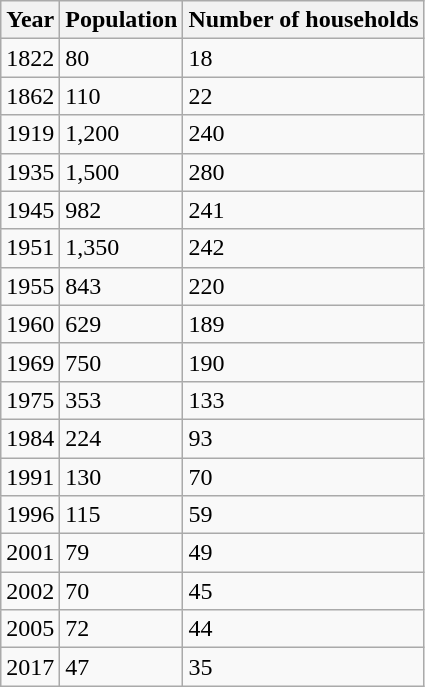<table class="wikitable">
<tr>
<th>Year</th>
<th>Population</th>
<th>Number of households</th>
</tr>
<tr>
<td>1822</td>
<td>80</td>
<td>18</td>
</tr>
<tr>
<td>1862</td>
<td>110</td>
<td>22</td>
</tr>
<tr>
<td>1919</td>
<td>1,200</td>
<td>240</td>
</tr>
<tr>
<td>1935</td>
<td>1,500</td>
<td>280</td>
</tr>
<tr>
<td>1945</td>
<td>982</td>
<td>241</td>
</tr>
<tr>
<td>1951</td>
<td>1,350</td>
<td>242</td>
</tr>
<tr>
<td>1955</td>
<td>843</td>
<td>220</td>
</tr>
<tr>
<td>1960</td>
<td>629</td>
<td>189</td>
</tr>
<tr>
<td>1969</td>
<td>750</td>
<td>190</td>
</tr>
<tr>
<td>1975</td>
<td>353</td>
<td>133</td>
</tr>
<tr>
<td>1984</td>
<td>224</td>
<td>93</td>
</tr>
<tr>
<td>1991</td>
<td>130</td>
<td>70</td>
</tr>
<tr>
<td>1996</td>
<td>115</td>
<td>59</td>
</tr>
<tr>
<td>2001</td>
<td>79</td>
<td>49</td>
</tr>
<tr>
<td>2002</td>
<td>70</td>
<td>45</td>
</tr>
<tr>
<td>2005</td>
<td>72</td>
<td>44</td>
</tr>
<tr>
<td>2017</td>
<td>47</td>
<td>35</td>
</tr>
</table>
